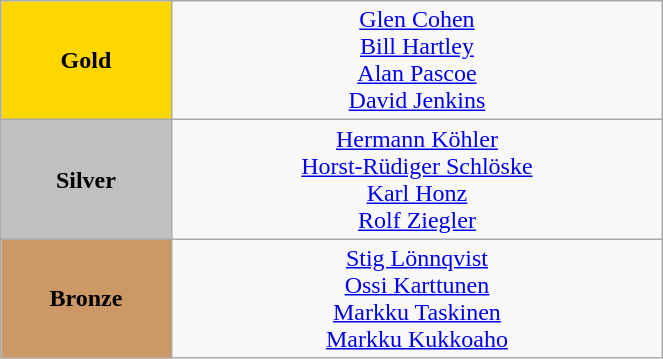<table class="wikitable" style="text-align:center; " width="35%">
<tr>
<td bgcolor="gold"><strong>Gold</strong></td>
<td><a href='#'>Glen Cohen</a><br><a href='#'>Bill Hartley</a><br><a href='#'>Alan Pascoe</a><br><a href='#'>David Jenkins</a><br><small><em></em></small></td>
</tr>
<tr>
<td bgcolor="silver"><strong>Silver</strong></td>
<td><a href='#'>Hermann Köhler</a><br><a href='#'>Horst-Rüdiger Schlöske</a><br><a href='#'>Karl Honz</a><br><a href='#'>Rolf Ziegler</a><br><small><em></em></small></td>
</tr>
<tr>
<td bgcolor="CC9966"><strong>Bronze</strong></td>
<td><a href='#'>Stig Lönnqvist</a><br><a href='#'>Ossi Karttunen</a><br><a href='#'>Markku Taskinen</a><br><a href='#'>Markku Kukkoaho</a><br><small><em></em></small></td>
</tr>
</table>
